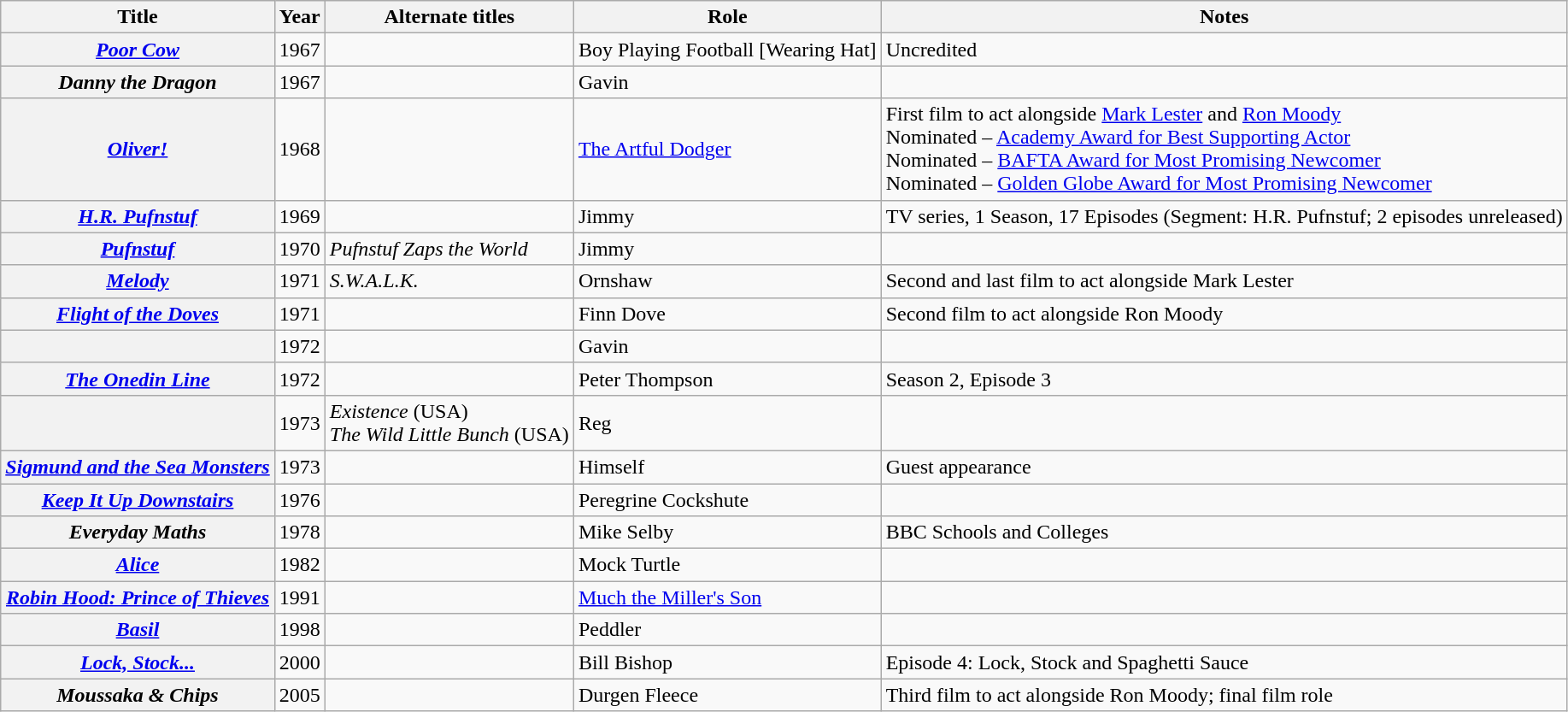<table class="wikitable sortable plainrowheaders">
<tr>
<th scope="col">Title</th>
<th scope="col">Year</th>
<th scope="col">Alternate titles</th>
<th scope="col">Role</th>
<th scope="col" class="unsortable">Notes</th>
</tr>
<tr>
<th scope="row"><em><a href='#'>Poor Cow</a></em></th>
<td style="text-align:center;">1967</td>
<td></td>
<td>Boy Playing Football [Wearing Hat]</td>
<td>Uncredited</td>
</tr>
<tr>
<th scope="row"><em>Danny the Dragon</em></th>
<td style="text-align:center;">1967</td>
<td></td>
<td>Gavin</td>
<td></td>
</tr>
<tr>
<th scope="row"><em><a href='#'>Oliver!</a></em></th>
<td style="text-align:center;">1968</td>
<td></td>
<td><a href='#'>The Artful Dodger</a></td>
<td>First film to act alongside <a href='#'>Mark Lester</a> and <a href='#'>Ron Moody</a><br>Nominated – <a href='#'>Academy Award for Best Supporting Actor</a><br>Nominated – <a href='#'>BAFTA Award for Most Promising Newcomer</a><br>Nominated – <a href='#'>Golden Globe Award for Most Promising Newcomer</a></td>
</tr>
<tr>
<th scope="row"><em><a href='#'>H.R. Pufnstuf</a></em></th>
<td style="text-align:center;">1969</td>
<td></td>
<td>Jimmy</td>
<td>TV series, 1 Season, 17 Episodes (Segment: H.R. Pufnstuf; 2 episodes unreleased)</td>
</tr>
<tr>
<th scope="row"><em><a href='#'>Pufnstuf</a></em></th>
<td style="text-align:center;">1970</td>
<td><em>Pufnstuf Zaps the World</em></td>
<td>Jimmy</td>
<td></td>
</tr>
<tr>
<th scope="row"><em><a href='#'>Melody</a></em></th>
<td style="text-align:center;">1971</td>
<td><em>S.W.A.L.K.</em></td>
<td>Ornshaw</td>
<td>Second and last film to act alongside Mark Lester</td>
</tr>
<tr>
<th scope="row"><em><a href='#'>Flight of the Doves</a></em></th>
<td style="text-align:center;">1971</td>
<td></td>
<td>Finn Dove</td>
<td>Second film to act alongside Ron Moody</td>
</tr>
<tr>
<th scope="row"><em></em></th>
<td style="text-align:center;">1972</td>
<td></td>
<td>Gavin</td>
<td></td>
</tr>
<tr>
<th scope="row"><em><a href='#'>The Onedin Line</a></em></th>
<td style="text-align:center;">1972</td>
<td></td>
<td>Peter Thompson</td>
<td>Season 2, Episode 3</td>
</tr>
<tr>
<th scope="row"><em></em></th>
<td style="text-align:center;">1973</td>
<td><em>Existence</em> (USA)<br><em>The Wild Little Bunch</em> (USA)</td>
<td>Reg</td>
<td></td>
</tr>
<tr>
<th scope="row"><em><a href='#'>Sigmund and the Sea Monsters</a></em></th>
<td style="text-align:center;">1973</td>
<td></td>
<td>Himself</td>
<td>Guest appearance</td>
</tr>
<tr>
<th scope="row"><em><a href='#'>Keep It Up Downstairs</a></em></th>
<td style="text-align:center;">1976</td>
<td></td>
<td>Peregrine Cockshute</td>
<td></td>
</tr>
<tr>
<th scope="row"><em>Everyday Maths</em></th>
<td style="text-align:center;">1978</td>
<td></td>
<td>Mike Selby</td>
<td>BBC Schools and Colleges</td>
</tr>
<tr>
<th scope="row"><em><a href='#'>Alice</a></em></th>
<td style="text-align:center;">1982</td>
<td></td>
<td>Mock Turtle</td>
<td></td>
</tr>
<tr>
<th scope="row"><em><a href='#'>Robin Hood: Prince of Thieves</a></em></th>
<td style="text-align:center;">1991</td>
<td></td>
<td><a href='#'>Much the Miller's Son</a></td>
<td></td>
</tr>
<tr>
<th scope="row"><em><a href='#'>Basil</a></em></th>
<td style="text-align:center;">1998</td>
<td></td>
<td>Peddler</td>
<td></td>
</tr>
<tr>
<th scope="row"><em><a href='#'>Lock, Stock...</a></em></th>
<td style="text-align:center;">2000</td>
<td></td>
<td>Bill Bishop</td>
<td>Episode 4: Lock, Stock and Spaghetti Sauce</td>
</tr>
<tr>
<th scope="row"><em>Moussaka & Chips</em></th>
<td style="text-align:center;">2005</td>
<td></td>
<td>Durgen Fleece</td>
<td>Third film to act alongside Ron Moody; final film role</td>
</tr>
</table>
